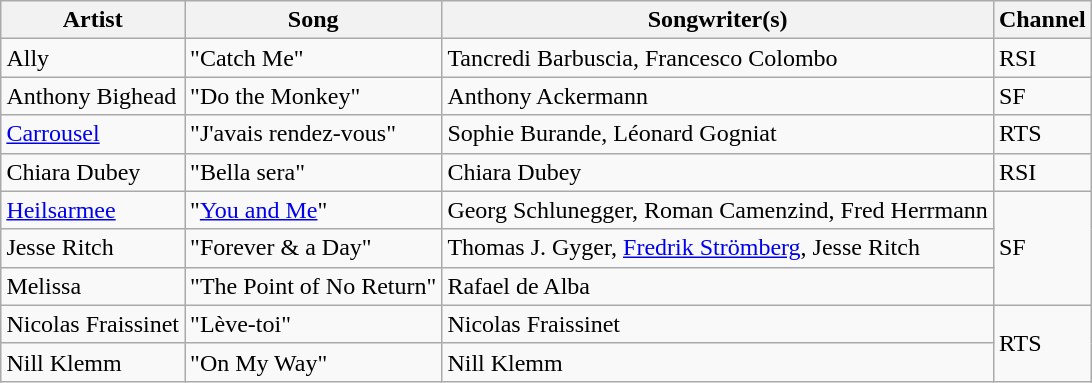<table class="sortable wikitable" style="margin: 1em auto 1em auto;">
<tr>
<th>Artist</th>
<th>Song</th>
<th>Songwriter(s)</th>
<th>Channel</th>
</tr>
<tr>
<td align="left">Ally</td>
<td align="left">"Catch Me"</td>
<td align="left">Tancredi Barbuscia, Francesco Colombo</td>
<td>RSI</td>
</tr>
<tr>
<td align="left">Anthony Bighead</td>
<td align="left">"Do the Monkey"</td>
<td align="left">Anthony Ackermann</td>
<td>SF</td>
</tr>
<tr>
<td align="left"><a href='#'>Carrousel</a></td>
<td align="left">"J'avais rendez-vous"</td>
<td align="left">Sophie Burande, Léonard Gogniat</td>
<td>RTS</td>
</tr>
<tr>
<td align="left">Chiara Dubey</td>
<td align="left">"Bella sera"</td>
<td align="left">Chiara Dubey</td>
<td>RSI</td>
</tr>
<tr>
<td align="left"><a href='#'>Heilsarmee</a></td>
<td align="left">"<a href='#'>You and Me</a>"</td>
<td align="left">Georg Schlunegger, Roman Camenzind, Fred Herrmann</td>
<td rowspan="3">SF</td>
</tr>
<tr>
<td align="left">Jesse Ritch</td>
<td align="left">"Forever & a Day"</td>
<td align="left">Thomas J. Gyger, <a href='#'>Fredrik Strömberg</a>, Jesse Ritch</td>
</tr>
<tr>
<td>Melissa</td>
<td>"The Point of No Return"</td>
<td>Rafael de Alba</td>
</tr>
<tr>
<td>Nicolas Fraissinet</td>
<td>"Lève-toi"</td>
<td>Nicolas Fraissinet</td>
<td rowspan="2">RTS</td>
</tr>
<tr>
<td align="left">Nill Klemm</td>
<td align="left">"On My Way"</td>
<td align="left">Nill Klemm</td>
</tr>
</table>
